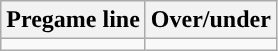<table class="wikitable">
<tr align="center">
<th>Pregame line</th>
<th>Over/under</th>
</tr>
<tr align="center">
<td></td>
<td></td>
</tr>
</table>
